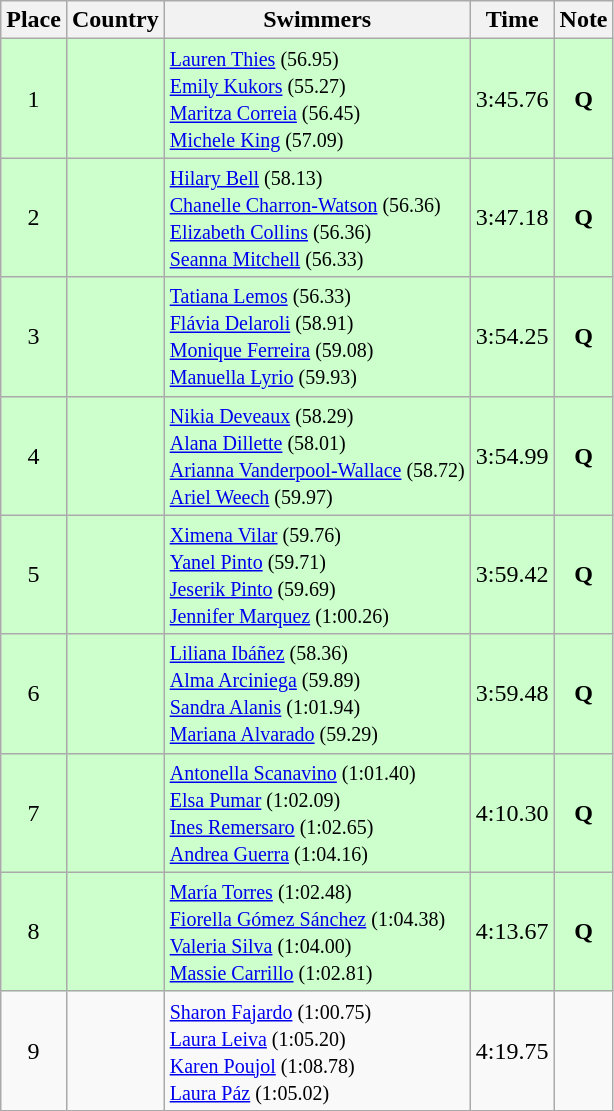<table class="wikitable" style="text-align:center">
<tr>
<th>Place</th>
<th>Country</th>
<th>Swimmers</th>
<th>Time</th>
<th>Note</th>
</tr>
<tr bgcolor=ccffcc>
<td>1</td>
<td align=left></td>
<td align=left><small> <a href='#'>Lauren Thies</a> (56.95) <br> <a href='#'>Emily Kukors</a> (55.27) <br> <a href='#'>Maritza Correia</a> (56.45) <br> <a href='#'>Michele King</a> (57.09)</small></td>
<td>3:45.76</td>
<td><strong>Q</strong></td>
</tr>
<tr bgcolor=ccffcc>
<td>2</td>
<td align=left></td>
<td align=left><small> <a href='#'>Hilary Bell</a> (58.13) <br> <a href='#'>Chanelle Charron-Watson</a> (56.36) <br> <a href='#'>Elizabeth Collins</a> (56.36) <br> <a href='#'>Seanna Mitchell</a> (56.33)</small></td>
<td>3:47.18</td>
<td><strong>Q</strong></td>
</tr>
<tr bgcolor=ccffcc>
<td>3</td>
<td align=left></td>
<td align=left><small> <a href='#'>Tatiana Lemos</a> (56.33) <br> <a href='#'>Flávia Delaroli</a> (58.91) <br> <a href='#'>Monique Ferreira</a> (59.08) <br> <a href='#'>Manuella Lyrio</a> (59.93)</small></td>
<td>3:54.25</td>
<td><strong>Q</strong></td>
</tr>
<tr bgcolor=ccffcc>
<td>4</td>
<td align=left></td>
<td align=left><small> <a href='#'>Nikia Deveaux</a> (58.29) <br> <a href='#'>Alana Dillette</a> (58.01) <br> <a href='#'>Arianna Vanderpool-Wallace</a> (58.72) <br> <a href='#'>Ariel Weech</a> (59.97)</small></td>
<td>3:54.99</td>
<td><strong>Q</strong></td>
</tr>
<tr bgcolor=ccffcc>
<td>5</td>
<td align=left></td>
<td align=left><small> <a href='#'>Ximena Vilar</a> (59.76) <br> <a href='#'>Yanel Pinto</a> (59.71) <br> <a href='#'>Jeserik Pinto</a> (59.69) <br> <a href='#'>Jennifer Marquez</a> (1:00.26)</small></td>
<td>3:59.42</td>
<td><strong>Q</strong></td>
</tr>
<tr bgcolor=ccffcc>
<td>6</td>
<td align=left></td>
<td align=left><small> <a href='#'>Liliana Ibáñez</a> (58.36) <br> <a href='#'>Alma Arciniega</a> (59.89) <br> <a href='#'>Sandra Alanis</a> (1:01.94) <br> <a href='#'>Mariana Alvarado</a> (59.29)</small></td>
<td>3:59.48</td>
<td><strong>Q</strong></td>
</tr>
<tr bgcolor=ccffcc>
<td>7</td>
<td align=left></td>
<td align=left><small> <a href='#'>Antonella Scanavino</a> (1:01.40) <br> <a href='#'>Elsa Pumar</a> (1:02.09) <br> <a href='#'>Ines Remersaro</a> (1:02.65) <br> <a href='#'>Andrea Guerra</a> (1:04.16)</small></td>
<td>4:10.30</td>
<td><strong>Q</strong></td>
</tr>
<tr bgcolor=ccffcc>
<td>8</td>
<td align=left></td>
<td align=left><small> <a href='#'>María Torres</a> (1:02.48) <br> <a href='#'>Fiorella Gómez Sánchez</a> (1:04.38) <br> <a href='#'>Valeria Silva</a> (1:04.00) <br> <a href='#'>Massie Carrillo</a> (1:02.81)</small></td>
<td>4:13.67</td>
<td><strong>Q</strong></td>
</tr>
<tr>
<td>9</td>
<td align=left></td>
<td align=left><small> <a href='#'>Sharon Fajardo</a> (1:00.75) <br> <a href='#'>Laura Leiva</a> (1:05.20) <br> <a href='#'>Karen Poujol</a> (1:08.78) <br> <a href='#'>Laura Páz</a> (1:05.02)</small></td>
<td>4:19.75</td>
<td></td>
</tr>
</table>
